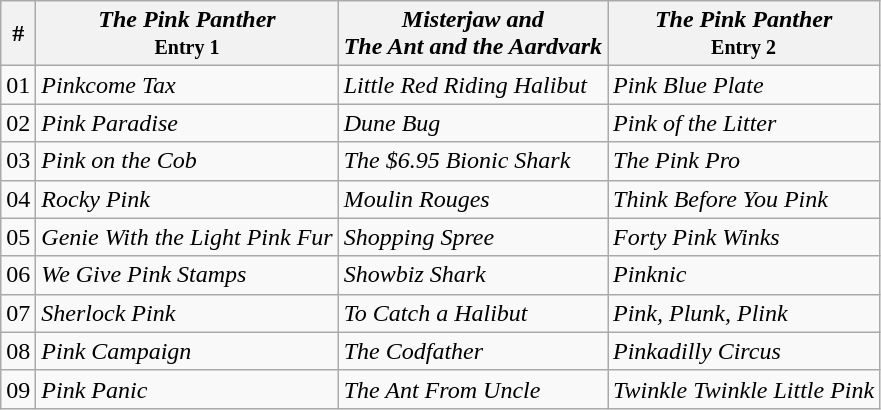<table class="wikitable">
<tr>
<th>#</th>
<th><em>The Pink Panther</em><br><small>Entry 1</small></th>
<th><em>Misterjaw and<br>The Ant and the Aardvark</em></th>
<th><em>The Pink Panther</em><br><small>Entry 2</small></th>
</tr>
<tr>
<td>01</td>
<td><em>Pinkcome Tax</em></td>
<td><em>Little Red Riding Halibut</em></td>
<td><em>Pink Blue Plate</em></td>
</tr>
<tr>
<td>02</td>
<td><em>Pink Paradise</em></td>
<td><em>Dune Bug</em></td>
<td><em>Pink of the Litter</em></td>
</tr>
<tr>
<td>03</td>
<td><em>Pink on the Cob</em></td>
<td><em>The $6.95 Bionic Shark</em></td>
<td><em>The Pink Pro</em></td>
</tr>
<tr>
<td>04</td>
<td><em>Rocky Pink</em></td>
<td><em>Moulin Rouges</em></td>
<td><em>Think Before You Pink</em></td>
</tr>
<tr>
<td>05</td>
<td><em>Genie With the Light Pink Fur</em></td>
<td><em>Shopping Spree</em></td>
<td><em>Forty Pink Winks</em></td>
</tr>
<tr>
<td>06</td>
<td><em>We Give Pink Stamps</em></td>
<td><em>Showbiz Shark</em></td>
<td><em>Pinknic</em></td>
</tr>
<tr>
<td>07</td>
<td><em>Sherlock Pink</em></td>
<td><em>To Catch a Halibut</em></td>
<td><em>Pink, Plunk, Plink</em></td>
</tr>
<tr>
<td>08</td>
<td><em>Pink Campaign</em></td>
<td><em>The Codfather</em></td>
<td><em>Pinkadilly Circus</em></td>
</tr>
<tr>
<td>09</td>
<td><em>Pink Panic</em></td>
<td><em>The Ant From Uncle</em></td>
<td><em>Twinkle Twinkle Little Pink</em></td>
</tr>
</table>
